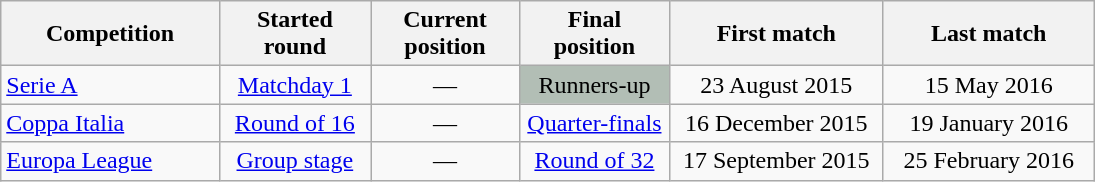<table class="wikitable" style="text-align:center; width:730px;">
<tr>
<th style="text-align:center; width:150px;">Competition</th>
<th style="text-align:center; width:100px;">Started round</th>
<th style="text-align:center; width:100px;">Current <br> position</th>
<th style="text-align:center; width:100px;">Final <br> position</th>
<th style="text-align:center; width:150px;">First match</th>
<th style="text-align:center; width:150px;">Last match</th>
</tr>
<tr>
<td style="text-align:left;"><a href='#'>Serie A</a></td>
<td><a href='#'>Matchday 1</a></td>
<td>—</td>
<td style=background:#B2BEB5;>Runners-up</td>
<td>23 August 2015</td>
<td>15 May 2016</td>
</tr>
<tr>
<td style="text-align:left;"><a href='#'>Coppa Italia</a></td>
<td><a href='#'>Round of 16</a></td>
<td>—</td>
<td><a href='#'>Quarter-finals</a></td>
<td>16 December 2015</td>
<td>19 January 2016</td>
</tr>
<tr>
<td style="text-align:left;"><a href='#'>Europa League</a></td>
<td><a href='#'>Group stage</a></td>
<td>—</td>
<td><a href='#'>Round of 32</a></td>
<td>17 September 2015</td>
<td>25 February 2016</td>
</tr>
</table>
